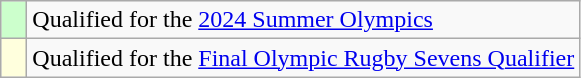<table class="wikitable" style="text-align: left;">
<tr>
<td width=10px bgcolor=#ccffcc></td>
<td>Qualified for the <a href='#'>2024 Summer Olympics</a></td>
</tr>
<tr>
<td width=10px bgcolor=#ffffdd></td>
<td>Qualified for the <a href='#'>Final Olympic Rugby Sevens Qualifier</a></td>
</tr>
</table>
